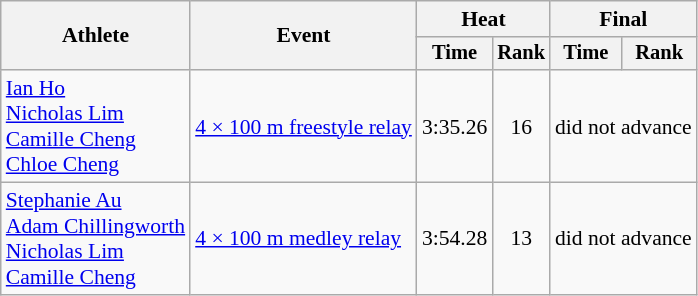<table class=wikitable style="font-size:90%">
<tr>
<th rowspan="2">Athlete</th>
<th rowspan="2">Event</th>
<th colspan="2">Heat</th>
<th colspan="2">Final</th>
</tr>
<tr style="font-size:95%">
<th>Time</th>
<th>Rank</th>
<th>Time</th>
<th>Rank</th>
</tr>
<tr style="text-align:center">
<td style="text-align:left"><a href='#'>Ian Ho</a> <br><a href='#'>Nicholas Lim</a><br><a href='#'>Camille Cheng</a> <br><a href='#'>Chloe Cheng</a></td>
<td style="text-align:left"><a href='#'>4 × 100 m freestyle relay</a></td>
<td>3:35.26</td>
<td>16</td>
<td colspan=2>did not advance</td>
</tr>
<tr style="text-align:center">
<td style="text-align:left"><a href='#'>Stephanie Au</a> <br><a href='#'>Adam Chillingworth</a><br><a href='#'>Nicholas Lim</a><br><a href='#'>Camille Cheng</a></td>
<td style="text-align:left"><a href='#'>4 × 100 m medley relay</a></td>
<td>3:54.28</td>
<td>13</td>
<td colspan=2>did not advance</td>
</tr>
</table>
